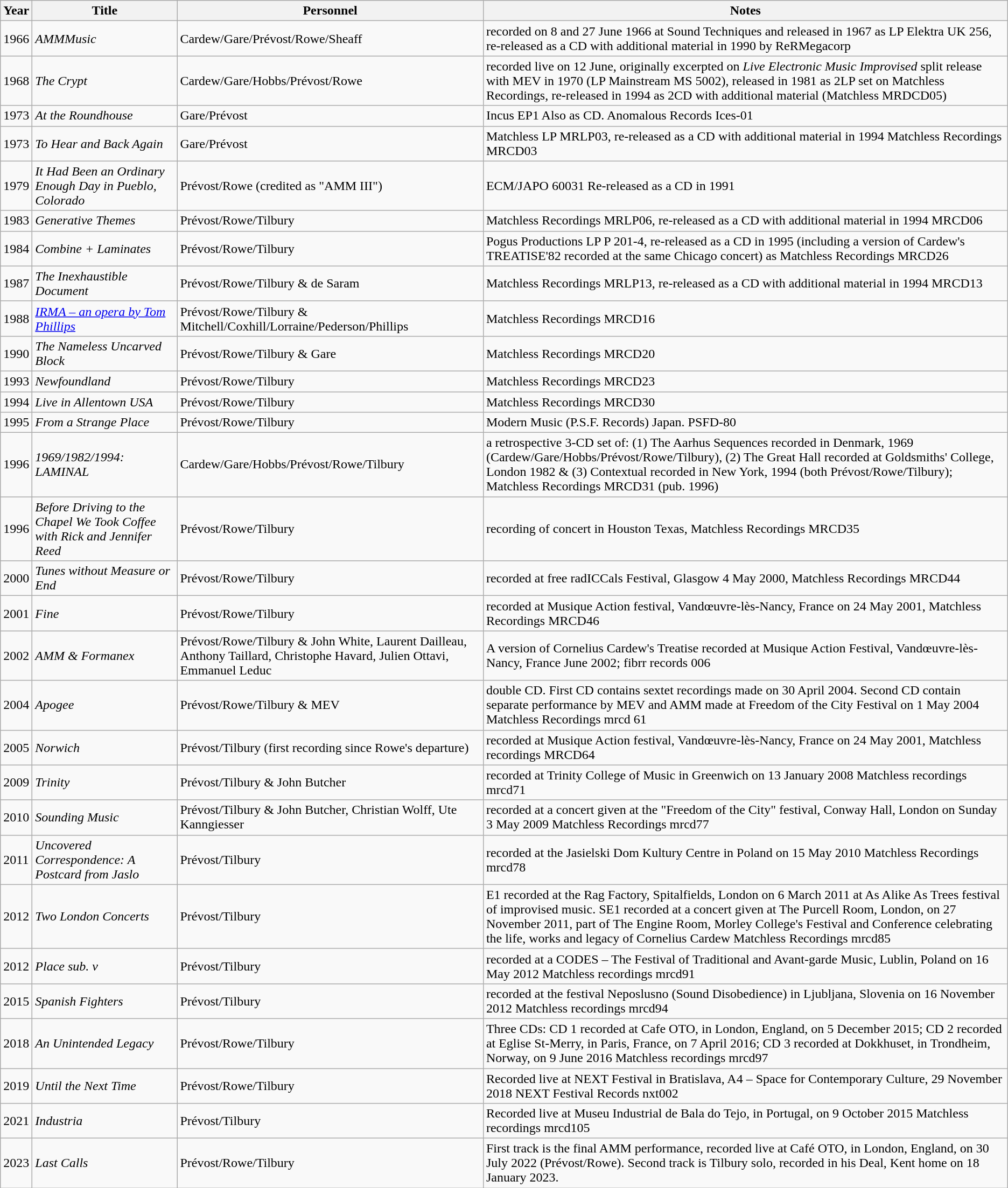<table class="wikitable">
<tr>
<th>Year</th>
<th>Title</th>
<th>Personnel</th>
<th>Notes</th>
</tr>
<tr>
<td>1966</td>
<td><em>AMMMusic</em></td>
<td>Cardew/Gare/Prévost/Rowe/Sheaff</td>
<td>recorded on 8 and 27 June 1966 at Sound Techniques and released in 1967 as LP Elektra UK 256, re-released as a CD with additional material in 1990 by ReRMegacorp</td>
</tr>
<tr>
<td>1968</td>
<td><em>The Crypt</em></td>
<td>Cardew/Gare/Hobbs/Prévost/Rowe</td>
<td>recorded live on 12 June, originally excerpted on <em>Live Electronic Music Improvised</em> split release with MEV in 1970 (LP Mainstream MS 5002), released in 1981 as 2LP set on Matchless Recordings, re-released in 1994 as 2CD with additional material (Matchless MRDCD05)</td>
</tr>
<tr>
<td>1973</td>
<td><em>At the Roundhouse</em></td>
<td>Gare/Prévost</td>
<td>Incus EP1 Also as CD. Anomalous Records Ices-01</td>
</tr>
<tr>
<td>1973</td>
<td><em>To Hear and Back Again</em></td>
<td>Gare/Prévost</td>
<td>Matchless LP MRLP03, re-released as a CD with additional material in 1994 Matchless Recordings MRCD03</td>
</tr>
<tr>
<td>1979</td>
<td><em>It Had Been an Ordinary Enough Day in Pueblo, Colorado</em></td>
<td>Prévost/Rowe (credited as "AMM III")</td>
<td>ECM/JAPO 60031 Re-released as a CD in 1991</td>
</tr>
<tr>
<td>1983</td>
<td><em>Generative Themes</em></td>
<td>Prévost/Rowe/Tilbury</td>
<td>Matchless Recordings MRLP06, re-released as a CD with additional material in 1994 MRCD06</td>
</tr>
<tr>
<td>1984</td>
<td><em>Combine + Laminates</em></td>
<td>Prévost/Rowe/Tilbury</td>
<td>Pogus Productions LP P 201-4, re-released as a CD in 1995 (including a version of Cardew's TREATISE'82 recorded at the same Chicago concert) as Matchless Recordings MRCD26</td>
</tr>
<tr>
<td>1987</td>
<td><em>The Inexhaustible Document</em></td>
<td>Prévost/Rowe/Tilbury & de Saram</td>
<td>Matchless Recordings MRLP13, re-released as a CD with additional material in 1994 MRCD13</td>
</tr>
<tr>
<td>1988</td>
<td><em><a href='#'>IRMA – an opera by Tom Phillips</a></em></td>
<td>Prévost/Rowe/Tilbury & Mitchell/Coxhill/Lorraine/Pederson/Phillips</td>
<td>Matchless Recordings MRCD16</td>
</tr>
<tr>
<td>1990</td>
<td><em>The Nameless Uncarved Block</em></td>
<td>Prévost/Rowe/Tilbury & Gare</td>
<td>Matchless Recordings MRCD20</td>
</tr>
<tr>
<td>1993</td>
<td><em>Newfoundland</em></td>
<td>Prévost/Rowe/Tilbury</td>
<td>Matchless Recordings MRCD23</td>
</tr>
<tr>
<td>1994</td>
<td><em>Live in Allentown USA</em></td>
<td>Prévost/Rowe/Tilbury</td>
<td>Matchless Recordings MRCD30</td>
</tr>
<tr>
<td>1995</td>
<td><em>From a Strange Place</em></td>
<td>Prévost/Rowe/Tilbury</td>
<td>Modern Music (P.S.F. Records) Japan. PSFD-80</td>
</tr>
<tr>
<td>1996</td>
<td><em>1969/1982/1994: LAMINAL</em></td>
<td>Cardew/Gare/Hobbs/Prévost/Rowe/Tilbury</td>
<td>a retrospective 3-CD set of: (1) The Aarhus Sequences recorded in Denmark, 1969 (Cardew/Gare/Hobbs/Prévost/Rowe/Tilbury), (2) The Great Hall recorded at Goldsmiths' College, London 1982 & (3) Contextual recorded in New York, 1994 (both Prévost/Rowe/Tilbury); Matchless Recordings MRCD31 (pub. 1996)</td>
</tr>
<tr>
<td>1996</td>
<td><em>Before Driving to the Chapel We Took Coffee with Rick and Jennifer Reed</em></td>
<td>Prévost/Rowe/Tilbury</td>
<td>recording of concert in Houston Texas, Matchless Recordings MRCD35</td>
</tr>
<tr>
<td>2000</td>
<td><em>Tunes without Measure or End</em></td>
<td>Prévost/Rowe/Tilbury</td>
<td>recorded at free radICCals Festival, Glasgow 4 May 2000, Matchless Recordings MRCD44</td>
</tr>
<tr>
<td>2001</td>
<td><em>Fine</em></td>
<td>Prévost/Rowe/Tilbury</td>
<td>recorded at Musique Action festival, Vandœuvre-lès-Nancy, France on 24 May 2001, Matchless Recordings MRCD46</td>
</tr>
<tr>
<td>2002</td>
<td><em>AMM & Formanex</em></td>
<td>Prévost/Rowe/Tilbury & John White, Laurent Dailleau, Anthony Taillard, Christophe Havard, Julien Ottavi, Emmanuel Leduc</td>
<td>A version of Cornelius Cardew's Treatise recorded at Musique Action Festival, Vandœuvre-lès-Nancy, France June 2002; fibrr records 006</td>
</tr>
<tr>
<td>2004</td>
<td><em>Apogee</em></td>
<td>Prévost/Rowe/Tilbury & MEV</td>
<td>double CD. First CD contains sextet recordings made on 30 April 2004. Second CD contain separate performance by MEV and AMM made at Freedom of the City Festival on 1 May 2004 Matchless Recordings mrcd 61</td>
</tr>
<tr>
<td>2005</td>
<td><em>Norwich</em></td>
<td>Prévost/Tilbury (first recording since Rowe's departure)</td>
<td>recorded at Musique Action festival, Vandœuvre-lès-Nancy, France on 24 May 2001, Matchless recordings MRCD64</td>
</tr>
<tr>
<td>2009</td>
<td><em>Trinity</em></td>
<td>Prévost/Tilbury & John Butcher</td>
<td>recorded at Trinity College of Music in Greenwich on 13 January 2008 Matchless recordings mrcd71</td>
</tr>
<tr>
<td>2010</td>
<td><em>Sounding Music</em></td>
<td>Prévost/Tilbury & John Butcher, Christian Wolff, Ute Kanngiesser</td>
<td>recorded at a concert given at the "Freedom of the City" festival, Conway Hall, London on Sunday 3 May 2009 Matchless Recordings mrcd77</td>
</tr>
<tr>
<td>2011</td>
<td><em>Uncovered Correspondence: A Postcard from Jaslo</em></td>
<td>Prévost/Tilbury</td>
<td>recorded at the Jasielski Dom Kultury Centre in Poland on 15 May 2010 Matchless Recordings mrcd78</td>
</tr>
<tr>
<td>2012</td>
<td><em>Two London Concerts</em></td>
<td>Prévost/Tilbury</td>
<td>E1 recorded at the Rag Factory, Spitalfields, London on 6 March 2011 at As Alike As Trees festival of improvised music. SE1 recorded at a concert given at The Purcell Room, London, on 27 November 2011, part of The Engine Room, Morley College's Festival and Conference celebrating the life, works and legacy of Cornelius Cardew Matchless Recordings mrcd85</td>
</tr>
<tr>
<td>2012</td>
<td><em>Place sub. v</em></td>
<td>Prévost/Tilbury</td>
<td>recorded at a CODES – The Festival of Traditional and Avant-garde Music, Lublin, Poland on 16 May 2012 Matchless recordings mrcd91</td>
</tr>
<tr>
<td>2015</td>
<td><em>Spanish Fighters</em></td>
<td>Prévost/Tilbury</td>
<td>recorded at the festival Neposlusno (Sound Disobedience) in Ljubljana, Slovenia on 16 November 2012 Matchless recordings mrcd94</td>
</tr>
<tr>
<td>2018</td>
<td><em>An Unintended Legacy</em></td>
<td>Prévost/Rowe/Tilbury</td>
<td>Three CDs: CD 1 recorded at Cafe OTO, in London, England, on 5 December 2015; CD 2 recorded at Eglise St-Merry, in Paris, France, on 7 April 2016; CD 3 recorded at Dokkhuset, in Trondheim, Norway, on 9 June 2016 Matchless recordings mrcd97</td>
</tr>
<tr>
<td>2019</td>
<td><em>Until the Next Time</em></td>
<td>Prévost/Rowe/Tilbury</td>
<td>Recorded live at NEXT Festival in Bratislava, A4 – Space for Contemporary Culture, 29 November 2018 NEXT Festival Records nxt002</td>
</tr>
<tr>
<td>2021</td>
<td><em>Industria</em></td>
<td>Prévost/Tilbury</td>
<td>Recorded live at Museu Industrial de Bala do Tejo, in Portugal, on 9 October 2015 Matchless recordings mrcd105</td>
</tr>
<tr>
<td>2023</td>
<td><em>Last Calls</em></td>
<td>Prévost/Rowe/Tilbury</td>
<td>First track is the final AMM performance, recorded live at Café OTO, in London, England, on 30 July 2022 (Prévost/Rowe). Second track is Tilbury solo, recorded in his Deal, Kent home on 18 January 2023.</td>
</tr>
</table>
